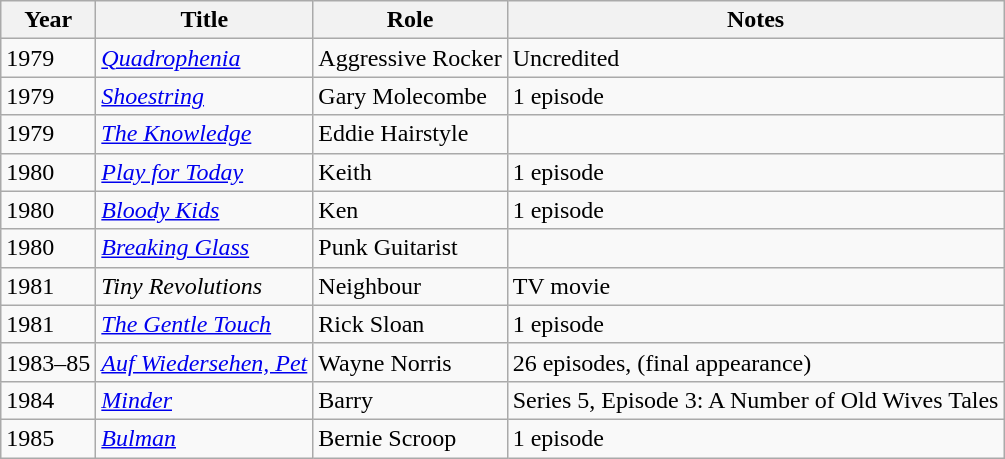<table class="wikitable">
<tr>
<th>Year</th>
<th>Title</th>
<th>Role</th>
<th>Notes</th>
</tr>
<tr>
<td>1979</td>
<td><em><a href='#'>Quadrophenia</a></em></td>
<td>Aggressive Rocker</td>
<td>Uncredited</td>
</tr>
<tr>
<td>1979</td>
<td><em><a href='#'>Shoestring</a></em></td>
<td>Gary Molecombe</td>
<td>1 episode</td>
</tr>
<tr>
<td>1979</td>
<td><em><a href='#'>The Knowledge</a></em></td>
<td>Eddie Hairstyle</td>
<td></td>
</tr>
<tr>
<td>1980</td>
<td><em><a href='#'>Play for Today</a></em></td>
<td>Keith</td>
<td>1 episode</td>
</tr>
<tr>
<td>1980</td>
<td><em><a href='#'>Bloody Kids</a></em></td>
<td>Ken</td>
<td>1 episode</td>
</tr>
<tr>
<td>1980</td>
<td><em><a href='#'>Breaking Glass</a></em></td>
<td>Punk Guitarist</td>
<td></td>
</tr>
<tr>
<td>1981</td>
<td><em>Tiny Revolutions</em></td>
<td>Neighbour</td>
<td>TV movie</td>
</tr>
<tr>
<td>1981</td>
<td><em><a href='#'>The Gentle Touch</a></em></td>
<td>Rick Sloan</td>
<td>1 episode</td>
</tr>
<tr>
<td>1983–85</td>
<td><em><a href='#'>Auf Wiedersehen, Pet</a></em></td>
<td>Wayne Norris</td>
<td>26 episodes, (final appearance)</td>
</tr>
<tr>
<td>1984</td>
<td><em><a href='#'>Minder</a></em></td>
<td>Barry</td>
<td>Series 5, Episode 3: A Number of Old Wives Tales</td>
</tr>
<tr>
<td>1985</td>
<td><em><a href='#'>Bulman</a></em></td>
<td>Bernie Scroop</td>
<td>1 episode</td>
</tr>
</table>
